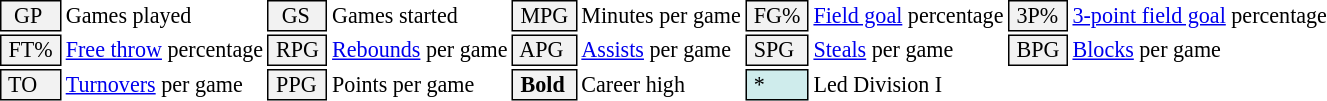<table class="toccolours" style="font-size: 92%; white-space: nowrap;">
<tr>
<td style="background-color: #F2F2F2; border: 1px solid black;">  GP</td>
<td>Games played</td>
<td style="background-color: #F2F2F2; border: 1px solid black">  GS </td>
<td>Games started</td>
<td style="background-color: #F2F2F2; border: 1px solid black"> MPG </td>
<td>Minutes per game</td>
<td style="background-color: #F2F2F2; border: 1px solid black;"> FG% </td>
<td><a href='#'>Field goal</a> percentage</td>
<td style="background-color: #F2F2F2; border: 1px solid black"> 3P% </td>
<td><a href='#'>3-point field goal</a> percentage</td>
</tr>
<tr>
<td style="background-color: #F2F2F2; border: 1px solid black"> FT% </td>
<td><a href='#'>Free throw</a> percentage</td>
<td style="background-color: #F2F2F2; border: 1px solid black;"> RPG </td>
<td><a href='#'>Rebounds</a> per game</td>
<td style="background-color: #F2F2F2; border: 1px solid black"> APG </td>
<td><a href='#'>Assists</a> per game</td>
<td style="background-color: #F2F2F2; border: 1px solid black"> SPG </td>
<td><a href='#'>Steals</a> per game</td>
<td style="background-color: #F2F2F2; border: 1px solid black;"> BPG </td>
<td><a href='#'>Blocks</a> per game</td>
</tr>
<tr>
<td style="background-color: #F2F2F2; border: 1px solid black"> TO </td>
<td><a href='#'>Turnovers</a> per game</td>
<td style="background-color: #F2F2F2; border: 1px solid black"> PPG </td>
<td>Points per game</td>
<td style="background-color: #F2F2F2; border: 1px solid black"> <strong>Bold</strong> </td>
<td>Career high</td>
<td style="background-color: #cfecec; border: 1px solid black"> * </td>
<td>Led Division I</td>
</tr>
</table>
